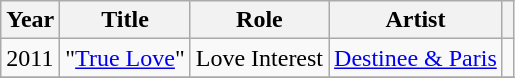<table class="wikitable">
<tr>
<th>Year</th>
<th>Title</th>
<th>Role</th>
<th>Artist</th>
<th scope="col"></th>
</tr>
<tr>
<td>2011</td>
<td>"<a href='#'>True Love</a>"</td>
<td>Love Interest</td>
<td><a href='#'>Destinee & Paris</a></td>
<td></td>
</tr>
<tr>
</tr>
</table>
